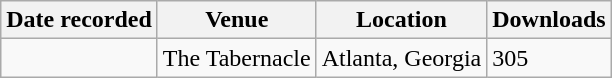<table class="wikitable sortable">
<tr>
<th>Date recorded</th>
<th class="unsortable">Venue</th>
<th class="unsortable">Location</th>
<th>Downloads</th>
</tr>
<tr>
<td></td>
<td>The Tabernacle</td>
<td>Atlanta, Georgia</td>
<td>305</td>
</tr>
</table>
